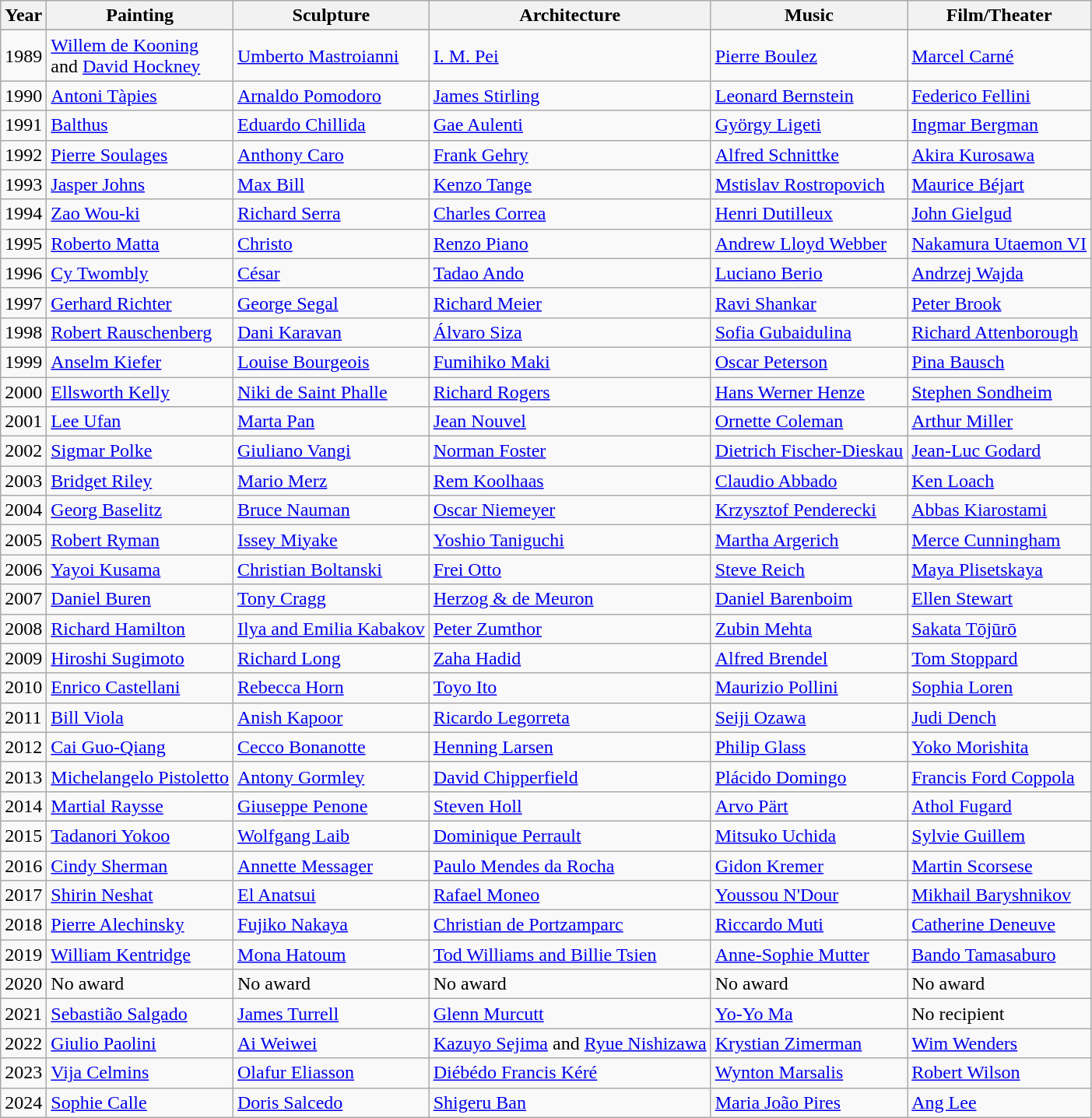<table class="wikitable sortable">
<tr>
<th>Year</th>
<th>Painting</th>
<th>Sculpture</th>
<th>Architecture</th>
<th>Music</th>
<th>Film/Theater</th>
</tr>
<tr>
</tr>
<tr>
<td>1989</td>
<td><a href='#'>Willem de Kooning</a> <br>and <a href='#'>David Hockney</a></td>
<td><a href='#'>Umberto Mastroianni</a></td>
<td><a href='#'>I. M. Pei</a></td>
<td><a href='#'>Pierre Boulez</a></td>
<td><a href='#'>Marcel Carné</a></td>
</tr>
<tr>
<td>1990</td>
<td><a href='#'>Antoni Tàpies</a></td>
<td><a href='#'>Arnaldo Pomodoro</a></td>
<td><a href='#'>James Stirling</a></td>
<td><a href='#'>Leonard Bernstein</a></td>
<td><a href='#'>Federico Fellini</a></td>
</tr>
<tr>
<td>1991</td>
<td><a href='#'>Balthus</a></td>
<td><a href='#'>Eduardo Chillida</a></td>
<td><a href='#'>Gae Aulenti</a></td>
<td><a href='#'>György Ligeti</a></td>
<td><a href='#'>Ingmar Bergman</a></td>
</tr>
<tr>
<td>1992</td>
<td><a href='#'>Pierre Soulages</a></td>
<td><a href='#'>Anthony Caro</a></td>
<td><a href='#'>Frank Gehry</a></td>
<td><a href='#'>Alfred Schnittke</a></td>
<td><a href='#'>Akira Kurosawa</a></td>
</tr>
<tr>
<td>1993</td>
<td><a href='#'>Jasper Johns</a></td>
<td><a href='#'>Max Bill</a></td>
<td><a href='#'>Kenzo Tange</a></td>
<td><a href='#'>Mstislav Rostropovich</a></td>
<td><a href='#'>Maurice Béjart</a></td>
</tr>
<tr>
<td>1994</td>
<td><a href='#'>Zao Wou-ki</a></td>
<td><a href='#'>Richard Serra</a></td>
<td><a href='#'>Charles Correa</a></td>
<td><a href='#'>Henri Dutilleux</a></td>
<td><a href='#'>John Gielgud</a></td>
</tr>
<tr>
<td>1995</td>
<td><a href='#'>Roberto Matta</a></td>
<td><a href='#'>Christo</a></td>
<td><a href='#'>Renzo Piano</a></td>
<td><a href='#'>Andrew Lloyd Webber</a></td>
<td><a href='#'>Nakamura Utaemon VI</a></td>
</tr>
<tr>
<td>1996</td>
<td><a href='#'>Cy Twombly</a></td>
<td><a href='#'>César</a></td>
<td><a href='#'>Tadao Ando</a></td>
<td><a href='#'>Luciano Berio</a></td>
<td><a href='#'>Andrzej Wajda</a></td>
</tr>
<tr>
<td>1997</td>
<td><a href='#'>Gerhard Richter</a></td>
<td><a href='#'>George Segal</a></td>
<td><a href='#'>Richard Meier</a></td>
<td><a href='#'>Ravi Shankar</a></td>
<td><a href='#'>Peter Brook</a></td>
</tr>
<tr>
<td>1998</td>
<td><a href='#'>Robert Rauschenberg</a></td>
<td><a href='#'>Dani Karavan</a></td>
<td><a href='#'>Álvaro Siza</a></td>
<td><a href='#'>Sofia Gubaidulina</a></td>
<td><a href='#'>Richard Attenborough</a></td>
</tr>
<tr>
<td>1999</td>
<td><a href='#'>Anselm Kiefer</a></td>
<td><a href='#'>Louise Bourgeois</a></td>
<td><a href='#'>Fumihiko Maki</a></td>
<td><a href='#'>Oscar Peterson</a></td>
<td><a href='#'>Pina Bausch</a></td>
</tr>
<tr>
<td>2000</td>
<td><a href='#'>Ellsworth Kelly</a></td>
<td><a href='#'>Niki de Saint Phalle</a></td>
<td><a href='#'>Richard Rogers</a></td>
<td><a href='#'>Hans Werner Henze</a></td>
<td><a href='#'>Stephen Sondheim</a></td>
</tr>
<tr>
<td>2001</td>
<td><a href='#'>Lee Ufan</a></td>
<td><a href='#'>Marta Pan</a></td>
<td><a href='#'>Jean Nouvel</a></td>
<td><a href='#'>Ornette Coleman</a></td>
<td><a href='#'>Arthur Miller</a></td>
</tr>
<tr>
<td>2002</td>
<td><a href='#'>Sigmar Polke</a></td>
<td><a href='#'>Giuliano Vangi</a></td>
<td><a href='#'>Norman Foster</a></td>
<td><a href='#'>Dietrich Fischer-Dieskau</a></td>
<td><a href='#'>Jean-Luc Godard</a></td>
</tr>
<tr>
<td>2003</td>
<td><a href='#'>Bridget Riley</a></td>
<td><a href='#'>Mario Merz</a></td>
<td><a href='#'>Rem Koolhaas</a></td>
<td><a href='#'>Claudio Abbado</a></td>
<td><a href='#'>Ken Loach</a></td>
</tr>
<tr>
<td>2004</td>
<td><a href='#'>Georg Baselitz</a></td>
<td><a href='#'>Bruce Nauman</a></td>
<td><a href='#'>Oscar Niemeyer</a></td>
<td><a href='#'>Krzysztof Penderecki</a></td>
<td><a href='#'>Abbas Kiarostami</a></td>
</tr>
<tr>
<td>2005</td>
<td><a href='#'>Robert Ryman</a></td>
<td><a href='#'>Issey Miyake</a></td>
<td><a href='#'>Yoshio Taniguchi</a></td>
<td><a href='#'>Martha Argerich</a></td>
<td><a href='#'>Merce Cunningham</a></td>
</tr>
<tr>
<td>2006</td>
<td><a href='#'>Yayoi Kusama</a></td>
<td><a href='#'>Christian Boltanski</a></td>
<td><a href='#'>Frei Otto</a></td>
<td><a href='#'>Steve Reich</a></td>
<td><a href='#'>Maya Plisetskaya</a></td>
</tr>
<tr>
<td>2007</td>
<td><a href='#'>Daniel Buren</a></td>
<td><a href='#'>Tony Cragg</a></td>
<td><a href='#'>Herzog & de Meuron</a></td>
<td><a href='#'>Daniel Barenboim</a></td>
<td><a href='#'>Ellen Stewart</a></td>
</tr>
<tr>
<td>2008</td>
<td><a href='#'>Richard Hamilton</a></td>
<td><a href='#'>Ilya and Emilia Kabakov</a></td>
<td><a href='#'>Peter Zumthor</a></td>
<td><a href='#'>Zubin Mehta</a></td>
<td><a href='#'>Sakata Tōjūrō</a></td>
</tr>
<tr>
<td>2009</td>
<td><a href='#'>Hiroshi Sugimoto</a></td>
<td><a href='#'>Richard Long</a></td>
<td><a href='#'>Zaha Hadid</a></td>
<td><a href='#'>Alfred Brendel</a></td>
<td><a href='#'>Tom Stoppard</a></td>
</tr>
<tr>
<td>2010</td>
<td><a href='#'>Enrico Castellani</a></td>
<td><a href='#'>Rebecca Horn</a></td>
<td><a href='#'>Toyo Ito</a></td>
<td><a href='#'>Maurizio Pollini</a></td>
<td><a href='#'>Sophia Loren</a></td>
</tr>
<tr>
<td>2011</td>
<td><a href='#'>Bill Viola</a></td>
<td><a href='#'>Anish Kapoor</a></td>
<td><a href='#'>Ricardo Legorreta</a></td>
<td><a href='#'>Seiji Ozawa</a></td>
<td><a href='#'>Judi Dench</a></td>
</tr>
<tr>
<td>2012</td>
<td><a href='#'>Cai Guo-Qiang</a></td>
<td><a href='#'>Cecco Bonanotte</a></td>
<td><a href='#'>Henning Larsen</a></td>
<td><a href='#'>Philip Glass</a></td>
<td><a href='#'>Yoko Morishita</a></td>
</tr>
<tr>
<td>2013</td>
<td><a href='#'>Michelangelo Pistoletto</a></td>
<td><a href='#'>Antony Gormley</a></td>
<td><a href='#'>David Chipperfield</a></td>
<td><a href='#'>Plácido Domingo</a></td>
<td><a href='#'>Francis Ford Coppola</a></td>
</tr>
<tr>
<td>2014</td>
<td><a href='#'>Martial Raysse</a></td>
<td><a href='#'>Giuseppe Penone</a></td>
<td><a href='#'>Steven Holl</a></td>
<td><a href='#'>Arvo Pärt</a></td>
<td><a href='#'>Athol Fugard</a></td>
</tr>
<tr>
<td>2015</td>
<td><a href='#'>Tadanori Yokoo</a></td>
<td><a href='#'>Wolfgang Laib</a></td>
<td><a href='#'>Dominique Perrault</a></td>
<td><a href='#'>Mitsuko Uchida</a></td>
<td><a href='#'>Sylvie Guillem</a></td>
</tr>
<tr>
<td>2016</td>
<td><a href='#'>Cindy Sherman</a></td>
<td><a href='#'>Annette Messager</a></td>
<td><a href='#'>Paulo Mendes da Rocha</a></td>
<td><a href='#'>Gidon Kremer</a></td>
<td><a href='#'>Martin Scorsese</a></td>
</tr>
<tr>
<td>2017</td>
<td><a href='#'>Shirin Neshat</a></td>
<td><a href='#'>El Anatsui</a></td>
<td><a href='#'>Rafael Moneo</a></td>
<td><a href='#'>Youssou N'Dour</a></td>
<td><a href='#'>Mikhail Baryshnikov</a></td>
</tr>
<tr>
<td>2018</td>
<td><a href='#'>Pierre Alechinsky</a></td>
<td><a href='#'>Fujiko Nakaya</a></td>
<td><a href='#'>Christian de Portzamparc</a></td>
<td><a href='#'>Riccardo Muti</a></td>
<td><a href='#'>Catherine Deneuve</a></td>
</tr>
<tr>
<td>2019</td>
<td><a href='#'>William Kentridge</a></td>
<td><a href='#'>Mona Hatoum</a></td>
<td><a href='#'>Tod Williams and Billie Tsien</a></td>
<td><a href='#'>Anne-Sophie Mutter</a></td>
<td><a href='#'>Bando Tamasaburo</a></td>
</tr>
<tr>
<td>2020</td>
<td>No award</td>
<td>No award</td>
<td>No award</td>
<td>No award</td>
<td>No award</td>
</tr>
<tr>
<td>2021</td>
<td><a href='#'>Sebastião Salgado</a></td>
<td><a href='#'>James Turrell</a></td>
<td><a href='#'>Glenn Murcutt</a></td>
<td><a href='#'>Yo-Yo Ma</a></td>
<td>No recipient</td>
</tr>
<tr>
<td>2022</td>
<td><a href='#'>Giulio Paolini</a></td>
<td><a href='#'>Ai Weiwei</a></td>
<td><a href='#'>Kazuyo Sejima</a> and <a href='#'>Ryue Nishizawa</a></td>
<td><a href='#'>Krystian Zimerman</a></td>
<td><a href='#'>Wim Wenders</a></td>
</tr>
<tr>
<td>2023</td>
<td><a href='#'>Vija Celmins</a></td>
<td><a href='#'>Olafur Eliasson</a></td>
<td><a href='#'>Diébédo Francis Kéré</a></td>
<td><a href='#'>Wynton Marsalis</a></td>
<td><a href='#'>Robert Wilson</a></td>
</tr>
<tr>
<td>2024</td>
<td><a href='#'>Sophie Calle</a></td>
<td><a href='#'>Doris Salcedo</a></td>
<td><a href='#'>Shigeru Ban</a></td>
<td><a href='#'>Maria João Pires</a></td>
<td><a href='#'>Ang Lee</a></td>
</tr>
</table>
